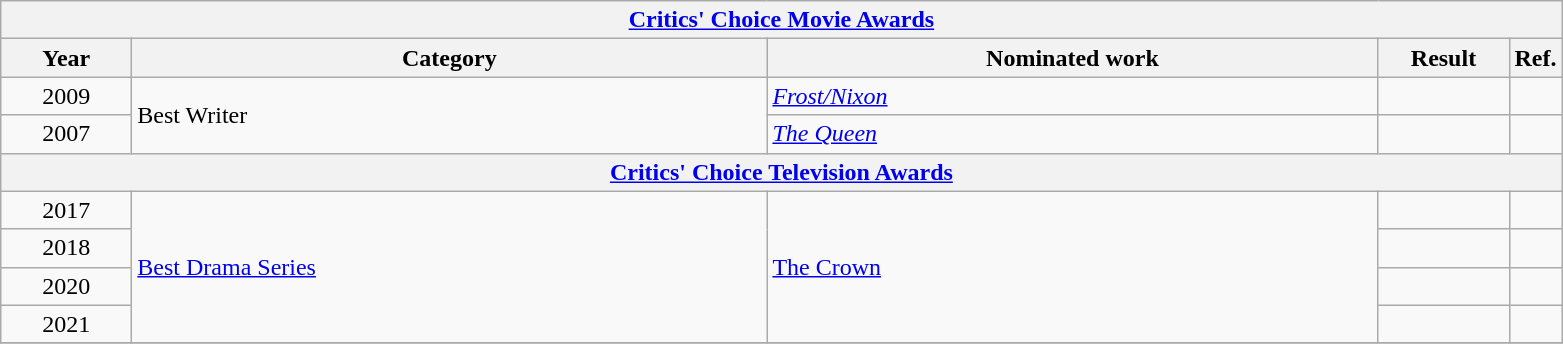<table class=wikitable>
<tr>
<th colspan=5><a href='#'>Critics' Choice Movie Awards</a></th>
</tr>
<tr>
<th scope="col" style="width:5em;">Year</th>
<th scope="col" style="width:26em;">Category</th>
<th scope="col" style="width:25em;">Nominated work</th>
<th scope="col" style="width:5em;">Result</th>
<th>Ref.</th>
</tr>
<tr>
<td style="text-align:center;">2009</td>
<td rowspan=2>Best Writer</td>
<td><em><a href='#'>Frost/Nixon</a></em></td>
<td></td>
<td></td>
</tr>
<tr>
<td style="text-align:center;">2007</td>
<td><em><a href='#'>The Queen</a></em></td>
<td></td>
<td></td>
</tr>
<tr>
<th colspan=5><a href='#'>Critics' Choice Television Awards</a></th>
</tr>
<tr>
<td style="text-align:center;">2017</td>
<td rowspan=4><a href='#'>Best Drama Series</a></td>
<td rowspan=4><a href='#'>The Crown</a></td>
<td></td>
<td></td>
</tr>
<tr>
<td style="text-align:center;">2018</td>
<td></td>
<td></td>
</tr>
<tr>
<td style="text-align:center;">2020</td>
<td></td>
<td></td>
</tr>
<tr>
<td style="text-align:center;">2021</td>
<td></td>
<td></td>
</tr>
<tr>
</tr>
</table>
